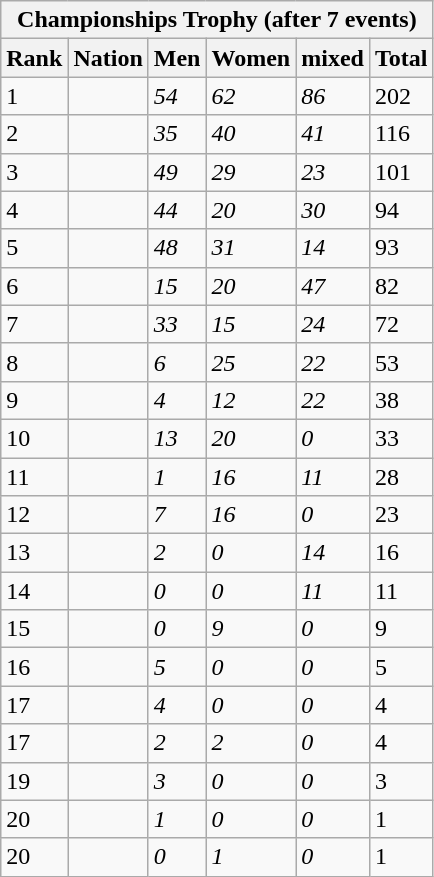<table class="wikitable">
<tr>
<th colspan="6">Championships Trophy (after 7 events)</th>
</tr>
<tr>
<th>Rank</th>
<th>Nation</th>
<th>Men</th>
<th>Women</th>
<th>mixed</th>
<th>Total</th>
</tr>
<tr>
<td>1</td>
<td></td>
<td><em>54</em></td>
<td><em>62</em></td>
<td><em>86</em></td>
<td>202</td>
</tr>
<tr>
<td>2</td>
<td></td>
<td><em>35</em></td>
<td><em>40</em></td>
<td><em>41</em></td>
<td>116</td>
</tr>
<tr>
<td>3</td>
<td></td>
<td><em>49</em></td>
<td><em>29</em></td>
<td><em>23</em></td>
<td>101</td>
</tr>
<tr>
<td>4</td>
<td></td>
<td><em>44</em></td>
<td><em>20</em></td>
<td><em>30</em></td>
<td>94</td>
</tr>
<tr>
<td>5</td>
<td></td>
<td><em>48</em></td>
<td><em>31</em></td>
<td><em>14</em></td>
<td>93</td>
</tr>
<tr>
<td>6</td>
<td></td>
<td><em>15</em></td>
<td><em>20</em></td>
<td><em>47</em></td>
<td>82</td>
</tr>
<tr>
<td>7</td>
<td></td>
<td><em>33</em></td>
<td><em>15</em></td>
<td><em>24</em></td>
<td>72</td>
</tr>
<tr>
<td>8</td>
<td></td>
<td><em>6</em></td>
<td><em>25</em></td>
<td><em>22</em></td>
<td>53</td>
</tr>
<tr>
<td>9</td>
<td></td>
<td><em>4</em></td>
<td><em>12</em></td>
<td><em>22</em></td>
<td>38</td>
</tr>
<tr>
<td>10</td>
<td></td>
<td><em>13</em></td>
<td><em>20</em></td>
<td><em>0</em></td>
<td>33</td>
</tr>
<tr>
<td>11</td>
<td></td>
<td><em>1</em></td>
<td><em>16</em></td>
<td><em>11</em></td>
<td>28</td>
</tr>
<tr>
<td>12</td>
<td></td>
<td><em>7</em></td>
<td><em>16</em></td>
<td><em>0</em></td>
<td>23</td>
</tr>
<tr>
<td>13</td>
<td></td>
<td><em>2</em></td>
<td><em>0</em></td>
<td><em>14</em></td>
<td>16</td>
</tr>
<tr>
<td>14</td>
<td></td>
<td><em>0</em></td>
<td><em>0</em></td>
<td><em>11</em></td>
<td>11</td>
</tr>
<tr>
<td>15</td>
<td></td>
<td><em>0</em></td>
<td><em>9</em></td>
<td><em>0</em></td>
<td>9</td>
</tr>
<tr>
<td>16</td>
<td></td>
<td><em>5</em></td>
<td><em>0</em></td>
<td><em>0</em></td>
<td>5</td>
</tr>
<tr>
<td>17</td>
<td></td>
<td><em>4</em></td>
<td><em>0</em></td>
<td><em>0</em></td>
<td>4</td>
</tr>
<tr>
<td>17</td>
<td></td>
<td><em>2</em></td>
<td><em>2</em></td>
<td><em>0</em></td>
<td>4</td>
</tr>
<tr>
<td>19</td>
<td></td>
<td><em>3</em></td>
<td><em>0</em></td>
<td><em>0</em></td>
<td>3</td>
</tr>
<tr>
<td>20</td>
<td></td>
<td><em>1</em></td>
<td><em>0</em></td>
<td><em>0</em></td>
<td>1</td>
</tr>
<tr>
<td>20</td>
<td></td>
<td><em>0</em></td>
<td><em>1</em></td>
<td><em>0</em></td>
<td>1</td>
</tr>
</table>
